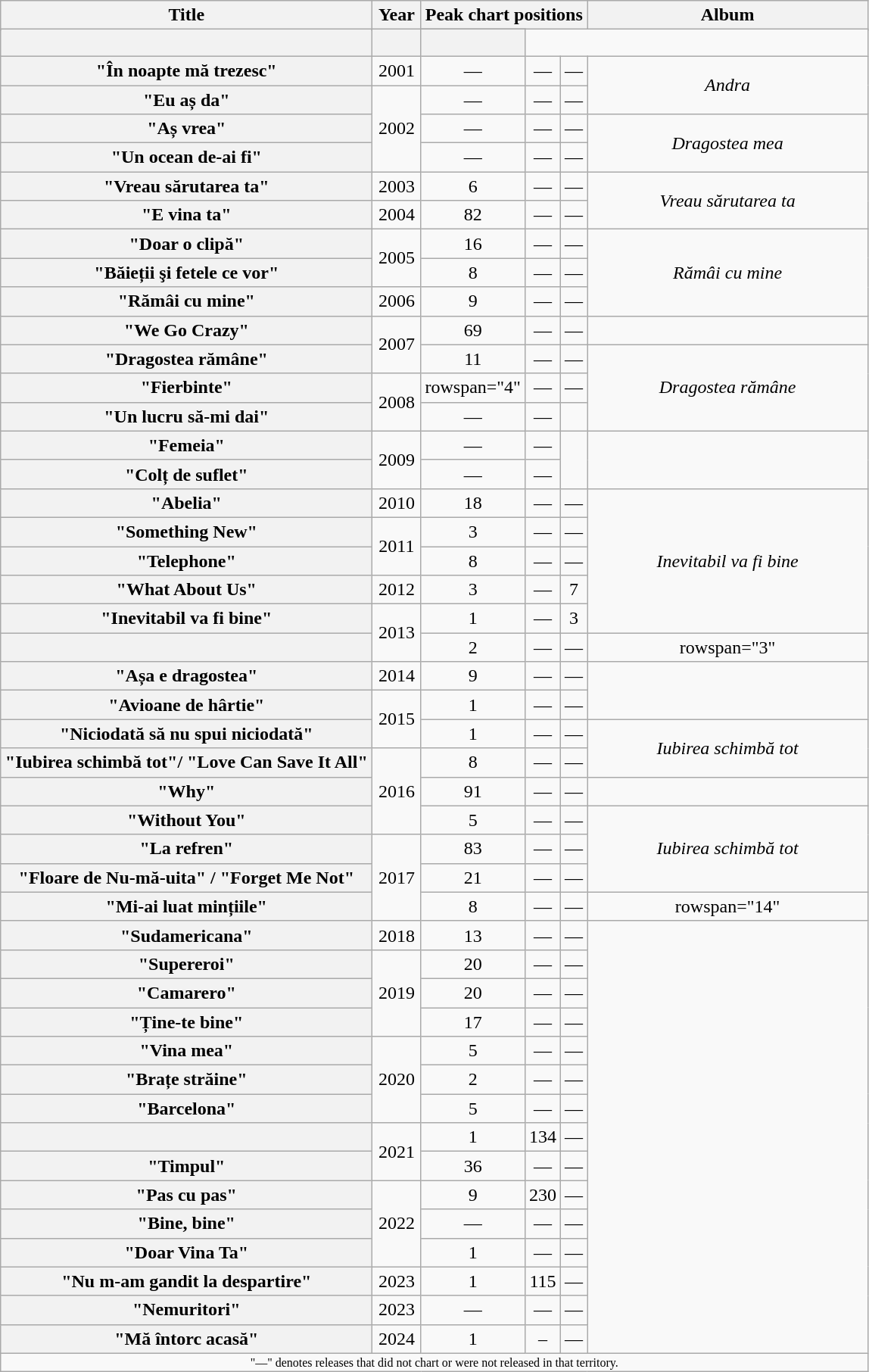<table class="wikitable plainrowheaders" style="text-align:center;">
<tr>
<th scope="col" rowspan="2" style="width:20em;">Title</th>
<th scope="col" rowspan="2" style="width:1em;">Year</th>
<th colspan="3" scope="col">Peak chart positions</th>
<th scope="col" rowspan="2" style="width:15em;">Album</th>
</tr>
<tr>
</tr>
<tr>
<th scope="col" style="width:2.5em;font-size:90%;"><a href='#'></a><br></th>
<th scope="col" style="width:2.5em;font-size:90%;"><a href='#'></a><br></th>
<th scope="col" style="width:2.5em;font-size:90%;"><a href='#'></a><br></th>
</tr>
<tr>
<th scope="row">"În noapte mă trezesc"</th>
<td rowspan="1">2001</td>
<td>—</td>
<td>—</td>
<td>—</td>
<td rowspan="2"><em>Andra</em></td>
</tr>
<tr>
<th scope="row">"Eu aș da"</th>
<td rowspan="3">2002</td>
<td>—</td>
<td>—</td>
<td>—</td>
</tr>
<tr>
<th scope="row">"Aș vrea"</th>
<td>—</td>
<td>—</td>
<td>—</td>
<td rowspan="2"><em>Dragostea mea</em></td>
</tr>
<tr>
<th scope="row">"Un ocean de-ai fi"</th>
<td>—</td>
<td>—</td>
<td>—</td>
</tr>
<tr>
<th scope="row">"Vreau sărutarea ta"<br></th>
<td rowspan="1">2003</td>
<td>6</td>
<td>—</td>
<td>—</td>
<td rowspan="2"><em>Vreau sărutarea ta</em></td>
</tr>
<tr>
<th scope="row">"E vina ta"</th>
<td>2004</td>
<td>82</td>
<td>—</td>
<td>—</td>
</tr>
<tr>
<th scope="row">"Doar o clipă"</th>
<td rowspan="2">2005</td>
<td>16</td>
<td>—</td>
<td>—</td>
<td rowspan="3"><em>Rămâi cu mine</em></td>
</tr>
<tr>
<th scope="row">"Băieții şi fetele ce vor"</th>
<td>8</td>
<td>—</td>
<td>—</td>
</tr>
<tr>
<th scope="row">"Rămâi cu mine"</th>
<td>2006</td>
<td>9</td>
<td>—</td>
<td>—</td>
</tr>
<tr>
<th scope="row">"We Go Crazy"</th>
<td rowspan="2">2007</td>
<td>69</td>
<td>—</td>
<td>—</td>
<td></td>
</tr>
<tr>
<th scope="row">"Dragostea rămâne"</th>
<td>11</td>
<td>—</td>
<td>—</td>
<td rowspan="3"><em>Dragostea rămâne</em></td>
</tr>
<tr>
<th scope="row">"Fierbinte"<br></th>
<td rowspan="2">2008</td>
<td>rowspan="4" </td>
<td>—</td>
<td>—</td>
</tr>
<tr>
<th scope="row">"Un lucru să-mi dai"<br></th>
<td>—</td>
<td>—</td>
</tr>
<tr>
<th scope="row">"Femeia"</th>
<td rowspan="2">2009</td>
<td>—</td>
<td>—</td>
<td rowspan="2"></td>
</tr>
<tr>
<th scope="row">"Colț de suflet"<br></th>
<td>—</td>
<td>—</td>
</tr>
<tr>
<th scope="row">"Abelia"</th>
<td rowspan="1">2010</td>
<td>18</td>
<td>—</td>
<td>—</td>
<td rowspan="5"><em>Inevitabil va fi bine</em></td>
</tr>
<tr>
<th scope="row">"Something New"</th>
<td rowspan="2">2011</td>
<td>3</td>
<td>—</td>
<td>—</td>
</tr>
<tr>
<th scope="row">"Telephone"</th>
<td>8</td>
<td>—</td>
<td>—</td>
</tr>
<tr>
<th scope="row">"What About Us"</th>
<td rowspan="1">2012</td>
<td>3</td>
<td>—</td>
<td>7</td>
</tr>
<tr>
<th scope="row">"Inevitabil va fi bine"</th>
<td rowspan="2">2013</td>
<td>1</td>
<td>—</td>
<td>3</td>
</tr>
<tr>
<th scope="row"><br></th>
<td>2</td>
<td>—</td>
<td>—</td>
<td>rowspan="3" </td>
</tr>
<tr>
<th scope="row">"Așa e dragostea"<br></th>
<td rowspan="1">2014</td>
<td>9</td>
<td>—</td>
<td>—</td>
</tr>
<tr>
<th scope="row">"Avioane de hârtie"<br></th>
<td rowspan="2">2015</td>
<td>1</td>
<td>—</td>
<td>—</td>
</tr>
<tr>
<th scope="row">"Niciodată să nu spui niciodată"<br></th>
<td>1</td>
<td>—</td>
<td>—</td>
<td rowspan="2"><em>Iubirea schimbă tot</em></td>
</tr>
<tr>
<th scope="row">"Iubirea schimbă tot"/ "Love Can Save It All"</th>
<td rowspan="3">2016</td>
<td>8</td>
<td>—</td>
<td>—</td>
</tr>
<tr>
<th scope="row">"Why"</th>
<td>91</td>
<td>—</td>
<td>—</td>
<td></td>
</tr>
<tr>
<th scope="row">"Without You"<br></th>
<td>5</td>
<td>—</td>
<td>—</td>
<td rowspan="3"><em>Iubirea schimbă tot</em></td>
</tr>
<tr>
<th scope="row">"La refren"</th>
<td rowspan="3">2017</td>
<td>83</td>
<td>—</td>
<td>—</td>
</tr>
<tr>
<th scope="row">"Floare de Nu-mă-uita" / "Forget Me Not"<br></th>
<td>21</td>
<td>—</td>
<td>—</td>
</tr>
<tr>
<th scope="row">"Mi-ai luat mințiile"<br></th>
<td>8</td>
<td>—</td>
<td>—</td>
<td>rowspan="14" </td>
</tr>
<tr>
<th scope="row">"Sudamericana"<br></th>
<td>2018</td>
<td>13</td>
<td>—</td>
<td>—</td>
</tr>
<tr>
<th scope="row">"Supereroi"</th>
<td rowspan="3">2019</td>
<td>20</td>
<td>—</td>
<td>—</td>
</tr>
<tr>
<th scope="row">"Camarero"<br></th>
<td>20</td>
<td>—</td>
<td>—</td>
</tr>
<tr>
<th scope="row">"Ține-te bine"<br></th>
<td>17</td>
<td>—</td>
<td>—</td>
</tr>
<tr>
<th scope="row">"Vina mea"</th>
<td rowspan="3">2020</td>
<td>5</td>
<td>—</td>
<td>—</td>
</tr>
<tr>
<th scope="row">"Brațe străine"<br></th>
<td>2</td>
<td>—</td>
<td>—</td>
</tr>
<tr>
<th scope="row">"Barcelona"<br></th>
<td>5</td>
<td>—</td>
<td>—</td>
</tr>
<tr>
<th scope="row"><br></th>
<td rowspan="2">2021</td>
<td>1</td>
<td>134</td>
<td>—</td>
</tr>
<tr>
<th scope="row">"Timpul"</th>
<td>36</td>
<td>—</td>
<td>—</td>
</tr>
<tr>
<th scope="row">"Pas cu pas"</th>
<td rowspan="3">2022</td>
<td>9</td>
<td>230</td>
<td>—</td>
</tr>
<tr>
<th scope="row">"Bine, bine"</th>
<td>—</td>
<td>—</td>
<td>—</td>
</tr>
<tr>
<th scope="row">"Doar Vina Ta"<br></th>
<td>1</td>
<td>—</td>
<td>—</td>
</tr>
<tr>
<th scope="row">"Nu m-am gandit la despartire"<br></th>
<td>2023</td>
<td>1</td>
<td>115</td>
<td>—</td>
</tr>
<tr>
<th scope="row">"Nemuritori"</th>
<td>2023</td>
<td>—</td>
<td>—</td>
<td>—</td>
</tr>
<tr>
<th scope="row">"Mă întorc acasă"</th>
<td>2024</td>
<td>1</td>
<td>–</td>
<td>—</td>
</tr>
<tr>
<td align="center" colspan="15" style="font-size:8pt">"—" denotes releases that did not chart or were not released in that territory.</td>
</tr>
</table>
